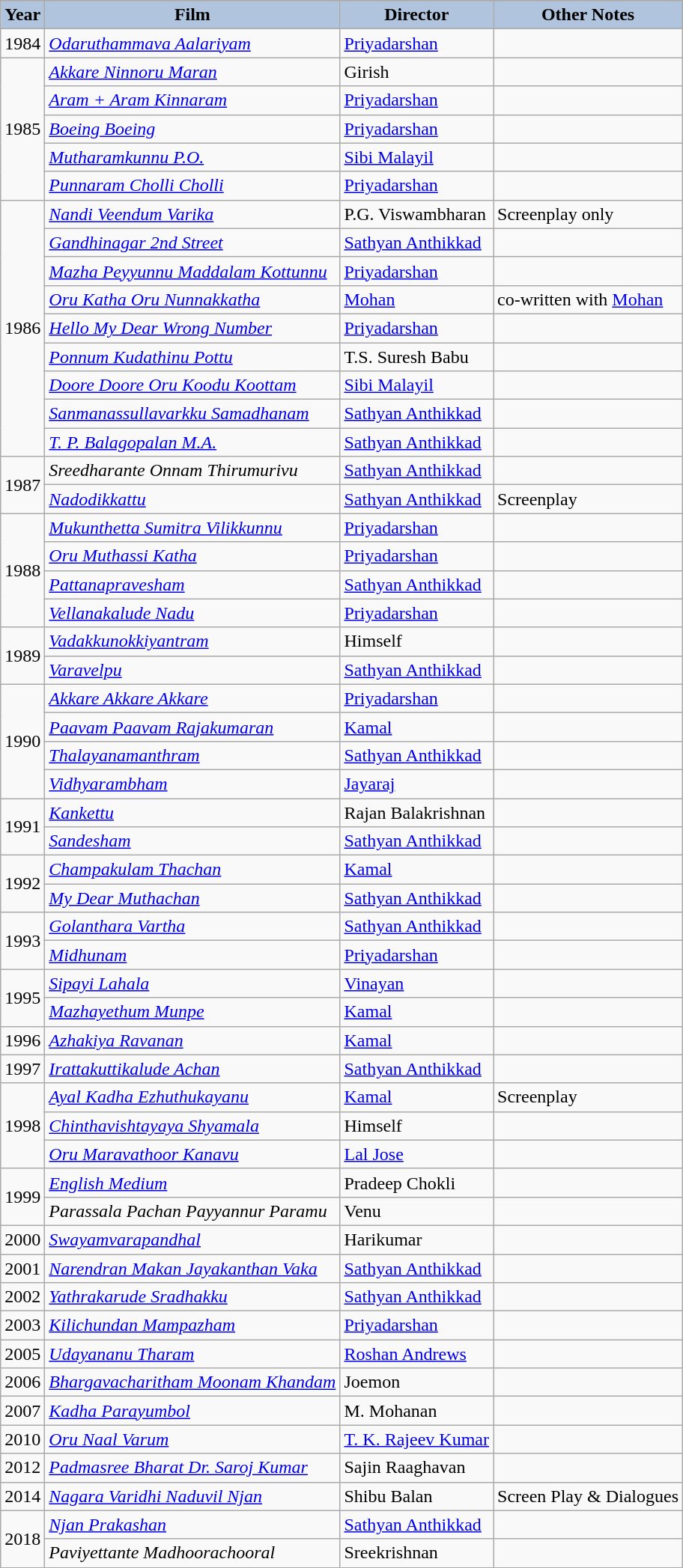<table class="wikitable sortable">
<tr>
</tr>
<tr align="center">
<th style="background:#B0C4DE;">Year</th>
<th style="background:#B0C4DE;">Film</th>
<th style="background:#B0C4DE;">Director</th>
<th style="background:#B0C4DE;">Other Notes</th>
</tr>
<tr>
<td rowspan="1">1984</td>
<td><em><a href='#'>Odaruthammava Aalariyam</a></em></td>
<td><a href='#'>Priyadarshan</a></td>
<td></td>
</tr>
<tr>
<td rowspan="5">1985</td>
<td><em><a href='#'>Akkare Ninnoru Maran</a></em></td>
<td>Girish</td>
<td></td>
</tr>
<tr>
<td><em><a href='#'>Aram + Aram Kinnaram</a></em></td>
<td><a href='#'>Priyadarshan</a></td>
<td></td>
</tr>
<tr>
<td><em><a href='#'>Boeing Boeing</a></em></td>
<td><a href='#'>Priyadarshan</a></td>
<td></td>
</tr>
<tr>
<td><em><a href='#'>Mutharamkunnu P.O.</a></em></td>
<td><a href='#'>Sibi Malayil</a></td>
<td></td>
</tr>
<tr>
<td><em><a href='#'>Punnaram Cholli Cholli</a></em></td>
<td><a href='#'>Priyadarshan</a></td>
<td></td>
</tr>
<tr>
<td rowspan="9">1986</td>
<td><em><a href='#'>Nandi Veendum Varika</a></em></td>
<td>P.G. Viswambharan</td>
<td>Screenplay only</td>
</tr>
<tr>
<td><em><a href='#'>Gandhinagar 2nd Street</a></em></td>
<td><a href='#'>Sathyan Anthikkad</a></td>
<td></td>
</tr>
<tr>
<td><em><a href='#'>Mazha Peyyunnu Maddalam Kottunnu</a></em></td>
<td><a href='#'>Priyadarshan</a></td>
<td></td>
</tr>
<tr>
<td><em><a href='#'>Oru Katha Oru Nunnakkatha</a></em></td>
<td><a href='#'>Mohan</a></td>
<td>co-written with <a href='#'>Mohan</a></td>
</tr>
<tr>
<td><em><a href='#'>Hello My Dear Wrong Number</a></em></td>
<td><a href='#'>Priyadarshan</a></td>
<td></td>
</tr>
<tr>
<td><em><a href='#'>Ponnum Kudathinu Pottu</a></em></td>
<td>T.S. Suresh Babu</td>
<td></td>
</tr>
<tr>
<td><em><a href='#'>Doore Doore Oru Koodu Koottam</a></em></td>
<td><a href='#'>Sibi Malayil</a></td>
<td></td>
</tr>
<tr>
<td><em><a href='#'>Sanmanassullavarkku Samadhanam</a></em></td>
<td><a href='#'>Sathyan Anthikkad</a></td>
<td></td>
</tr>
<tr>
<td><em><a href='#'>T. P. Balagopalan M.A.</a></em></td>
<td><a href='#'>Sathyan Anthikkad</a></td>
<td></td>
</tr>
<tr>
<td rowspan="2">1987</td>
<td><em>Sreedharante Onnam Thirumurivu</em></td>
<td><a href='#'>Sathyan Anthikkad</a></td>
<td></td>
</tr>
<tr>
<td><em><a href='#'>Nadodikkattu</a></em></td>
<td><a href='#'>Sathyan Anthikkad</a></td>
<td>Screenplay</td>
</tr>
<tr>
<td rowspan="4">1988</td>
<td><em><a href='#'>Mukunthetta Sumitra Vilikkunnu</a></em></td>
<td><a href='#'>Priyadarshan</a></td>
<td></td>
</tr>
<tr>
<td><em><a href='#'>Oru Muthassi Katha</a></em></td>
<td><a href='#'>Priyadarshan</a></td>
<td></td>
</tr>
<tr>
<td><em><a href='#'>Pattanapravesham</a></em></td>
<td><a href='#'>Sathyan Anthikkad</a></td>
<td></td>
</tr>
<tr>
<td><em><a href='#'>Vellanakalude Nadu</a></em></td>
<td><a href='#'>Priyadarshan</a></td>
<td></td>
</tr>
<tr>
<td rowspan="2">1989</td>
<td><em><a href='#'>Vadakkunokkiyantram</a></em></td>
<td>Himself</td>
<td></td>
</tr>
<tr>
<td><em><a href='#'>Varavelpu</a></em></td>
<td><a href='#'>Sathyan Anthikkad</a></td>
<td></td>
</tr>
<tr>
<td rowspan="4">1990</td>
<td><em><a href='#'>Akkare Akkare Akkare</a></em></td>
<td><a href='#'>Priyadarshan</a></td>
<td></td>
</tr>
<tr>
<td><em><a href='#'>Paavam Paavam Rajakumaran</a></em></td>
<td><a href='#'>Kamal</a></td>
<td></td>
</tr>
<tr>
<td><em><a href='#'>Thalayanamanthram</a></em></td>
<td><a href='#'>Sathyan Anthikkad</a></td>
<td></td>
</tr>
<tr>
<td><em><a href='#'>Vidhyarambham</a></em></td>
<td><a href='#'>Jayaraj</a></td>
<td></td>
</tr>
<tr>
<td rowspan="2">1991</td>
<td><em><a href='#'>Kankettu</a></em></td>
<td>Rajan Balakrishnan</td>
<td></td>
</tr>
<tr>
<td><em><a href='#'>Sandesham</a></em></td>
<td><a href='#'>Sathyan Anthikkad</a></td>
<td></td>
</tr>
<tr>
<td rowspan="2">1992</td>
<td><em><a href='#'>Champakulam Thachan</a></em></td>
<td><a href='#'>Kamal</a></td>
<td></td>
</tr>
<tr>
<td><em><a href='#'>My Dear Muthachan</a></em></td>
<td><a href='#'>Sathyan Anthikkad</a></td>
<td></td>
</tr>
<tr>
<td rowspan="2">1993</td>
<td><em><a href='#'>Golanthara Vartha</a></em></td>
<td><a href='#'>Sathyan Anthikkad</a></td>
<td></td>
</tr>
<tr>
<td><em><a href='#'>Midhunam</a></em></td>
<td><a href='#'>Priyadarshan</a></td>
<td></td>
</tr>
<tr>
<td rowspan="2">1995</td>
<td><em><a href='#'>Sipayi Lahala</a></em></td>
<td><a href='#'>Vinayan</a></td>
<td></td>
</tr>
<tr>
<td><em><a href='#'>Mazhayethum Munpe</a></em></td>
<td><a href='#'>Kamal</a></td>
<td></td>
</tr>
<tr>
<td rowspan="1">1996</td>
<td><em><a href='#'>Azhakiya Ravanan</a></em></td>
<td><a href='#'>Kamal</a></td>
<td></td>
</tr>
<tr>
<td rowspan="1">1997</td>
<td><em><a href='#'>Irattakuttikalude Achan</a></em></td>
<td><a href='#'>Sathyan Anthikkad</a></td>
<td></td>
</tr>
<tr>
<td rowspan="3">1998</td>
<td><em><a href='#'>Ayal Kadha Ezhuthukayanu</a></em></td>
<td><a href='#'>Kamal</a></td>
<td>Screenplay</td>
</tr>
<tr>
<td><em><a href='#'>Chinthavishtayaya Shyamala</a> </em></td>
<td>Himself</td>
<td></td>
</tr>
<tr>
<td><em><a href='#'>Oru Maravathoor Kanavu</a></em></td>
<td><a href='#'>Lal Jose</a></td>
<td></td>
</tr>
<tr>
<td rowspan="2">1999</td>
<td><em><a href='#'>English Medium</a></em></td>
<td>Pradeep Chokli</td>
<td></td>
</tr>
<tr>
<td><em>Parassala Pachan Payyannur Paramu</em></td>
<td>Venu</td>
<td></td>
</tr>
<tr>
<td>2000</td>
<td><em><a href='#'>Swayamvarapandhal</a></em></td>
<td>Harikumar</td>
<td></td>
</tr>
<tr>
<td>2001</td>
<td><em><a href='#'>Narendran Makan Jayakanthan Vaka</a></em></td>
<td><a href='#'>Sathyan Anthikkad</a></td>
<td></td>
</tr>
<tr>
<td>2002</td>
<td><em><a href='#'>Yathrakarude Sradhakku</a></em></td>
<td><a href='#'>Sathyan Anthikkad</a></td>
<td></td>
</tr>
<tr>
<td>2003</td>
<td><em><a href='#'>Kilichundan Mampazham</a></em></td>
<td><a href='#'>Priyadarshan</a></td>
<td></td>
</tr>
<tr>
<td>2005</td>
<td><em><a href='#'>Udayananu Tharam</a></em></td>
<td><a href='#'>Roshan Andrews</a></td>
<td></td>
</tr>
<tr>
<td>2006</td>
<td><em><a href='#'>Bhargavacharitham Moonam Khandam</a></em></td>
<td>Joemon</td>
<td></td>
</tr>
<tr>
<td>2007</td>
<td><em><a href='#'>Kadha Parayumbol</a></em></td>
<td>M. Mohanan</td>
<td></td>
</tr>
<tr>
<td>2010</td>
<td><em><a href='#'>Oru Naal Varum</a></em></td>
<td><a href='#'>T. K. Rajeev Kumar</a></td>
<td></td>
</tr>
<tr>
<td>2012</td>
<td><em><a href='#'>Padmasree Bharat Dr. Saroj Kumar</a></em></td>
<td>Sajin Raaghavan</td>
<td></td>
</tr>
<tr>
<td>2014</td>
<td><em><a href='#'>Nagara Varidhi Naduvil Njan</a></em></td>
<td>Shibu Balan</td>
<td>Screen Play & Dialogues</td>
</tr>
<tr>
<td rowspan="2">2018</td>
<td><em><a href='#'>Njan Prakashan</a></em></td>
<td><a href='#'>Sathyan Anthikkad</a></td>
<td></td>
</tr>
<tr>
<td><em>Paviyettante Madhoorachooral</em></td>
<td>Sreekrishnan</td>
<td></td>
</tr>
</table>
